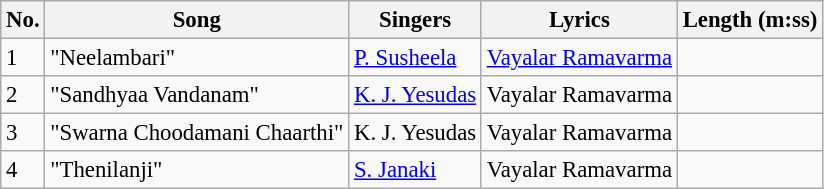<table class="wikitable" style="font-size:95%;">
<tr>
<th>No.</th>
<th>Song</th>
<th>Singers</th>
<th>Lyrics</th>
<th>Length (m:ss)</th>
</tr>
<tr>
<td>1</td>
<td>"Neelambari"</td>
<td><a href='#'>P. Susheela</a></td>
<td><a href='#'>Vayalar Ramavarma</a></td>
<td></td>
</tr>
<tr>
<td>2</td>
<td>"Sandhyaa Vandanam"</td>
<td><a href='#'>K. J. Yesudas</a></td>
<td>Vayalar Ramavarma</td>
<td></td>
</tr>
<tr>
<td>3</td>
<td>"Swarna Choodamani Chaarthi"</td>
<td>K. J. Yesudas</td>
<td>Vayalar Ramavarma</td>
<td></td>
</tr>
<tr>
<td>4</td>
<td>"Thenilanji"</td>
<td><a href='#'>S. Janaki</a></td>
<td>Vayalar Ramavarma</td>
<td></td>
</tr>
</table>
